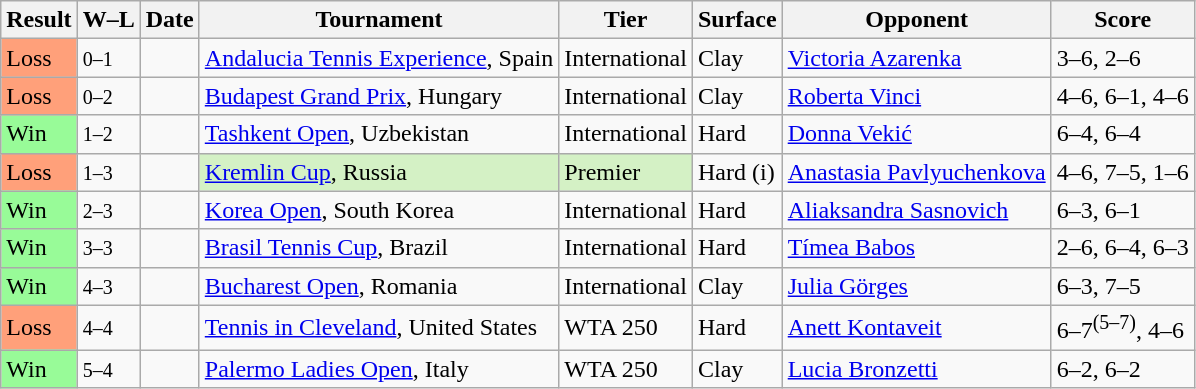<table class="sortable wikitable">
<tr>
<th>Result</th>
<th class=unsortable>W–L</th>
<th>Date</th>
<th>Tournament</th>
<th>Tier</th>
<th>Surface</th>
<th>Opponent</th>
<th class=unsortable>Score</th>
</tr>
<tr>
<td bgcolor=FFA07A>Loss</td>
<td><small>0–1</small></td>
<td><a href='#'></a></td>
<td><a href='#'>Andalucia Tennis Experience</a>, Spain</td>
<td>International</td>
<td>Clay</td>
<td> <a href='#'>Victoria Azarenka</a></td>
<td>3–6, 2–6</td>
</tr>
<tr>
<td bgcolor=FFA07A>Loss</td>
<td><small>0–2</small></td>
<td><a href='#'></a></td>
<td><a href='#'>Budapest Grand Prix</a>, Hungary</td>
<td>International</td>
<td>Clay</td>
<td> <a href='#'>Roberta Vinci</a></td>
<td>4–6, 6–1, 4–6</td>
</tr>
<tr>
<td bgcolor=98FB98>Win</td>
<td><small>1–2</small></td>
<td><a href='#'></a></td>
<td><a href='#'>Tashkent Open</a>, Uzbekistan</td>
<td>International</td>
<td>Hard</td>
<td> <a href='#'>Donna Vekić</a></td>
<td>6–4, 6–4</td>
</tr>
<tr>
<td bgcolor=FFA07A>Loss</td>
<td><small>1–3</small></td>
<td><a href='#'></a></td>
<td bgcolor=d4f1c5><a href='#'>Kremlin Cup</a>, Russia</td>
<td bgcolor=d4f1c5>Premier</td>
<td>Hard (i)</td>
<td> <a href='#'>Anastasia Pavlyuchenkova</a></td>
<td>4–6, 7–5, 1–6</td>
</tr>
<tr>
<td bgcolor=98FB98>Win</td>
<td><small>2–3</small></td>
<td><a href='#'></a></td>
<td><a href='#'>Korea Open</a>, South Korea</td>
<td>International</td>
<td>Hard</td>
<td> <a href='#'>Aliaksandra Sasnovich</a></td>
<td>6–3, 6–1</td>
</tr>
<tr>
<td bgcolor=98FB98>Win</td>
<td><small>3–3</small></td>
<td><a href='#'></a></td>
<td><a href='#'>Brasil Tennis Cup</a>, Brazil</td>
<td>International</td>
<td>Hard</td>
<td> <a href='#'>Tímea Babos</a></td>
<td>2–6, 6–4, 6–3</td>
</tr>
<tr>
<td bgcolor=98FB98>Win</td>
<td><small>4–3</small></td>
<td><a href='#'></a></td>
<td><a href='#'>Bucharest Open</a>, Romania</td>
<td>International</td>
<td>Clay</td>
<td> <a href='#'>Julia Görges</a></td>
<td>6–3, 7–5</td>
</tr>
<tr>
<td bgcolor=FFA07A>Loss</td>
<td><small>4–4</small></td>
<td><a href='#'></a></td>
<td><a href='#'>Tennis in Cleveland</a>, United States</td>
<td>WTA 250</td>
<td>Hard</td>
<td> <a href='#'>Anett Kontaveit</a></td>
<td>6–7<sup>(5–7)</sup>, 4–6</td>
</tr>
<tr>
<td bgcolor=98FB98>Win</td>
<td><small>5–4</small></td>
<td><a href='#'></a></td>
<td><a href='#'>Palermo Ladies Open</a>, Italy</td>
<td>WTA 250</td>
<td>Clay</td>
<td> <a href='#'>Lucia Bronzetti</a></td>
<td>6–2, 6–2</td>
</tr>
</table>
